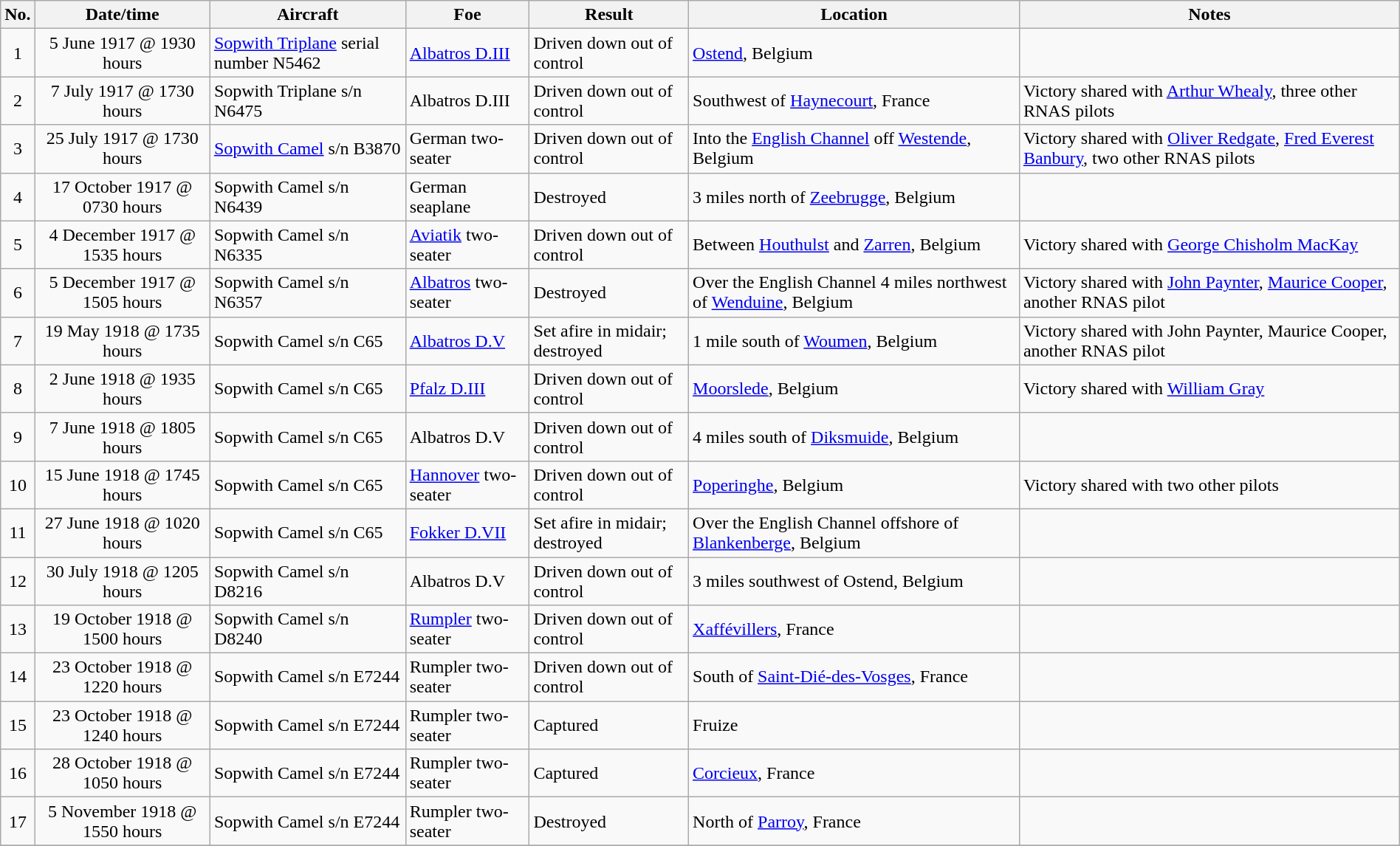<table class="wikitable" border="1" style="margin: 1em auto 1em auto">
<tr>
<th>No.</th>
<th>Date/time</th>
<th>Aircraft</th>
<th>Foe</th>
<th>Result</th>
<th>Location</th>
<th>Notes</th>
</tr>
<tr>
<td align="center">1</td>
<td align="center">5 June 1917 @ 1930 hours</td>
<td><a href='#'>Sopwith Triplane</a> serial number N5462</td>
<td><a href='#'>Albatros D.III</a></td>
<td>Driven down out of control</td>
<td><a href='#'>Ostend</a>, Belgium</td>
<td></td>
</tr>
<tr>
<td align="center">2</td>
<td align="center">7 July 1917 @ 1730 hours</td>
<td>Sopwith Triplane s/n N6475</td>
<td>Albatros D.III</td>
<td>Driven down out of control</td>
<td>Southwest of <a href='#'>Haynecourt</a>, France</td>
<td>Victory shared with <a href='#'>Arthur Whealy</a>, three other RNAS pilots</td>
</tr>
<tr>
<td align="center">3</td>
<td align="center">25 July 1917 @ 1730 hours</td>
<td><a href='#'>Sopwith Camel</a> s/n B3870</td>
<td>German two-seater</td>
<td>Driven down out of control</td>
<td>Into the <a href='#'>English Channel</a> off <a href='#'>Westende</a>, Belgium</td>
<td>Victory shared with <a href='#'>Oliver Redgate</a>, <a href='#'>Fred Everest Banbury</a>, two other RNAS pilots</td>
</tr>
<tr>
<td align="center">4</td>
<td align="center">17 October 1917 @ 0730 hours</td>
<td>Sopwith Camel s/n N6439</td>
<td>German seaplane</td>
<td>Destroyed</td>
<td>3 miles north of <a href='#'>Zeebrugge</a>, Belgium</td>
<td></td>
</tr>
<tr>
<td align="center">5</td>
<td align="center">4 December 1917 @ 1535 hours</td>
<td>Sopwith Camel s/n N6335</td>
<td><a href='#'>Aviatik</a> two-seater</td>
<td>Driven down out of control</td>
<td>Between <a href='#'>Houthulst</a> and <a href='#'>Zarren</a>, Belgium</td>
<td>Victory shared with <a href='#'>George Chisholm MacKay</a></td>
</tr>
<tr>
<td align="center">6</td>
<td align="center">5 December 1917 @ 1505 hours</td>
<td>Sopwith Camel s/n N6357</td>
<td><a href='#'>Albatros</a> two-seater</td>
<td>Destroyed</td>
<td>Over the English Channel 4 miles northwest of <a href='#'>Wenduine</a>, Belgium</td>
<td>Victory shared with <a href='#'>John Paynter</a>, <a href='#'>Maurice Cooper</a>, another RNAS pilot</td>
</tr>
<tr>
<td align="center">7</td>
<td align="center">19 May 1918 @ 1735 hours</td>
<td>Sopwith Camel s/n C65</td>
<td><a href='#'>Albatros D.V</a></td>
<td>Set afire in midair; destroyed</td>
<td>1 mile south of <a href='#'>Woumen</a>, Belgium</td>
<td>Victory shared with John Paynter, Maurice Cooper, another RNAS pilot</td>
</tr>
<tr>
<td align="center">8</td>
<td align="center">2 June 1918 @ 1935 hours</td>
<td>Sopwith Camel s/n C65</td>
<td><a href='#'>Pfalz D.III</a></td>
<td>Driven down out of control</td>
<td><a href='#'>Moorslede</a>, Belgium</td>
<td>Victory shared with <a href='#'>William Gray</a></td>
</tr>
<tr>
<td align="center">9</td>
<td align="center">7 June 1918 @ 1805 hours</td>
<td>Sopwith Camel s/n C65</td>
<td>Albatros D.V</td>
<td>Driven down out of control</td>
<td>4 miles south of <a href='#'>Diksmuide</a>, Belgium</td>
<td></td>
</tr>
<tr>
<td align="center">10</td>
<td align="center">15 June 1918 @ 1745 hours</td>
<td>Sopwith Camel s/n C65</td>
<td><a href='#'>Hannover</a> two-seater</td>
<td>Driven down out of control</td>
<td><a href='#'>Poperinghe</a>, Belgium</td>
<td>Victory shared with two other pilots</td>
</tr>
<tr>
<td align="center">11</td>
<td align="center">27 June 1918 @ 1020 hours</td>
<td>Sopwith Camel s/n C65</td>
<td><a href='#'>Fokker D.VII</a></td>
<td>Set afire in midair; destroyed</td>
<td>Over the English Channel offshore of <a href='#'>Blankenberge</a>, Belgium</td>
<td></td>
</tr>
<tr>
<td align="center">12</td>
<td align="center">30 July 1918 @ 1205 hours</td>
<td>Sopwith Camel s/n D8216</td>
<td>Albatros D.V</td>
<td>Driven down out of control</td>
<td>3 miles southwest of Ostend, Belgium</td>
<td></td>
</tr>
<tr>
<td align="center">13</td>
<td align="center">19 October 1918 @ 1500 hours</td>
<td>Sopwith Camel s/n D8240</td>
<td><a href='#'>Rumpler</a> two-seater</td>
<td>Driven down out of control</td>
<td><a href='#'>Xaffévillers</a>, France</td>
<td></td>
</tr>
<tr>
<td align="center">14</td>
<td align="center">23 October 1918 @ 1220 hours</td>
<td>Sopwith Camel s/n E7244</td>
<td>Rumpler two-seater</td>
<td>Driven down out of control</td>
<td>South of <a href='#'>Saint-Dié-des-Vosges</a>, France</td>
<td></td>
</tr>
<tr>
<td align="center">15</td>
<td align="center">23 October 1918 @ 1240 hours</td>
<td>Sopwith Camel s/n E7244</td>
<td>Rumpler two-seater</td>
<td>Captured</td>
<td>Fruize</td>
<td></td>
</tr>
<tr>
<td align="center">16</td>
<td align="center">28 October 1918 @ 1050 hours</td>
<td>Sopwith Camel s/n E7244</td>
<td>Rumpler two-seater</td>
<td>Captured</td>
<td><a href='#'>Corcieux</a>, France</td>
<td></td>
</tr>
<tr>
<td align="center">17</td>
<td align="center">5 November 1918 @ 1550 hours</td>
<td>Sopwith Camel s/n E7244</td>
<td>Rumpler two-seater</td>
<td>Destroyed</td>
<td>North of <a href='#'>Parroy</a>, France</td>
<td></td>
</tr>
<tr>
</tr>
</table>
